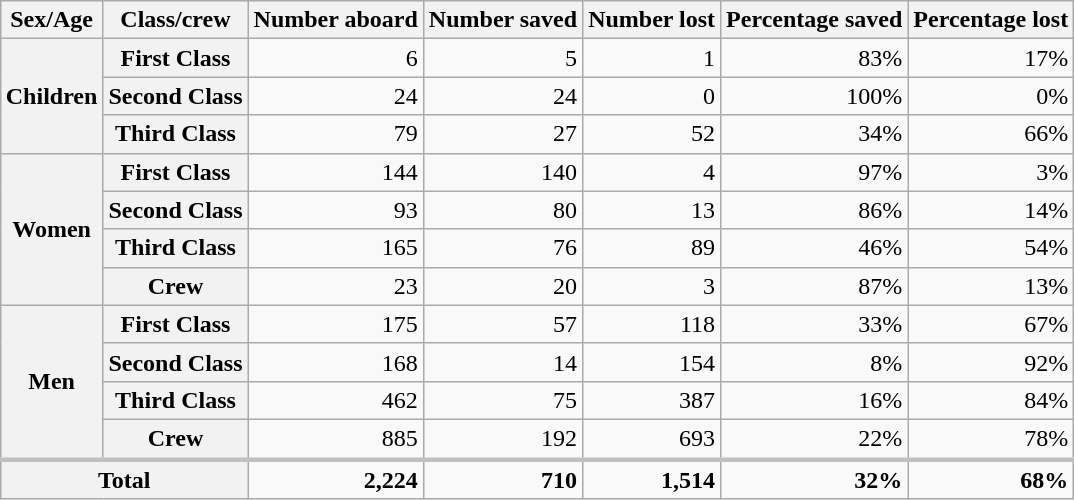<table class="wikitable plainrowheaders sortable" style="margin: 1em auto; text-align: right;">
<tr>
<th scope="col">Sex/Age</th>
<th scope="col">Class/<wbr>crew</th>
<th scope="col">Number aboard</th>
<th scope="col">Number saved</th>
<th scope="col">Number lost</th>
<th scope="col">Percentage saved</th>
<th scope="col">Percentage lost</th>
</tr>
<tr>
<th scope="row" rowspan="3">Children</th>
<th scope="row">First Class</th>
<td>6</td>
<td>5</td>
<td>1</td>
<td>83%</td>
<td>17%</td>
</tr>
<tr>
<th scope="row">Second Class</th>
<td>24</td>
<td>24</td>
<td>0</td>
<td>100%</td>
<td>0%</td>
</tr>
<tr>
<th scope="row">Third Class</th>
<td>79</td>
<td>27</td>
<td>52</td>
<td>34%</td>
<td>66%</td>
</tr>
<tr>
<th scope="row" rowspan="4">Women</th>
<th scope="row">First Class</th>
<td>144</td>
<td>140</td>
<td>4</td>
<td>97%</td>
<td>3%</td>
</tr>
<tr>
<th scope="row">Second Class</th>
<td>93</td>
<td>80</td>
<td>13</td>
<td>86%</td>
<td>14%</td>
</tr>
<tr>
<th scope="row">Third Class</th>
<td>165</td>
<td>76</td>
<td>89</td>
<td>46%</td>
<td>54%</td>
</tr>
<tr>
<th scope="row">Crew</th>
<td>23</td>
<td>20</td>
<td>3</td>
<td>87%</td>
<td>13%</td>
</tr>
<tr>
<th scope="row" rowspan="4">Men</th>
<th scope="row">First Class</th>
<td>175</td>
<td>57</td>
<td>118</td>
<td>33%</td>
<td>67%</td>
</tr>
<tr>
<th scope="row">Second Class</th>
<td>168</td>
<td>14</td>
<td>154</td>
<td>8%</td>
<td>92%</td>
</tr>
<tr>
<th scope="row">Third Class</th>
<td>462</td>
<td>75</td>
<td>387</td>
<td>16%</td>
<td>84%</td>
</tr>
<tr>
<th scope="row">Crew</th>
<td>885</td>
<td>192</td>
<td>693</td>
<td>22%</td>
<td>78%</td>
</tr>
<tr class="sortbottom" style="font-weight: bold; border-top: medium solid silver;">
<th scope="row" colspan="2">Total</th>
<td>2,224</td>
<td>710</td>
<td>1,514</td>
<td>32%</td>
<td>68%</td>
</tr>
</table>
